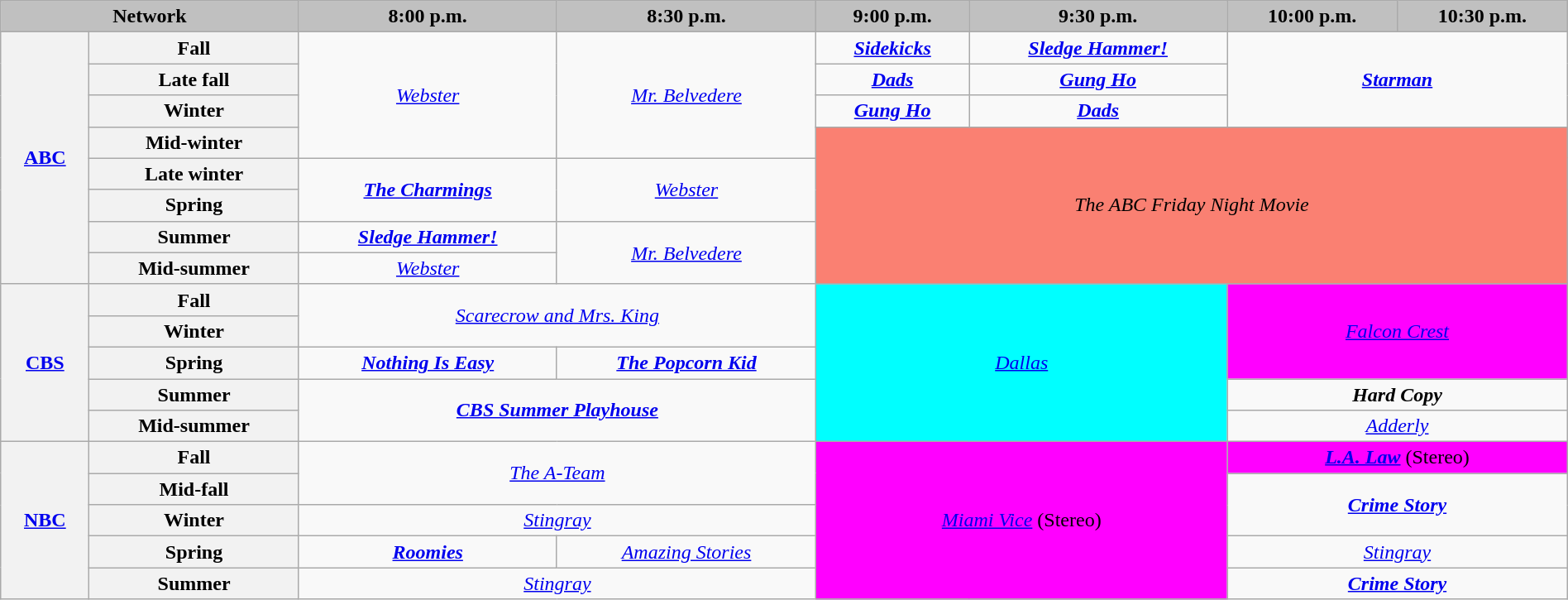<table class="wikitable" style="width:100%;margin-right:0;text-align:center">
<tr>
<th colspan="2" style="background-color:#C0C0C0;text-align:center">Network</th>
<th style="background-color:#C0C0C0;text-align:center">8:00 p.m.</th>
<th style="background-color:#C0C0C0;text-align:center">8:30 p.m.</th>
<th style="background-color:#C0C0C0;text-align:center">9:00 p.m.</th>
<th style="background-color:#C0C0C0;text-align:center">9:30 p.m.</th>
<th style="background-color:#C0C0C0;text-align:center">10:00 p.m.</th>
<th style="background-color:#C0C0C0;text-align:center">10:30 p.m.</th>
</tr>
<tr>
<th rowspan="8"><a href='#'>ABC</a></th>
<th>Fall</th>
<td rowspan="4"><em><a href='#'>Webster</a></em></td>
<td rowspan="4"><em><a href='#'>Mr. Belvedere</a></em></td>
<td><strong><em><a href='#'>Sidekicks</a></em></strong></td>
<td><strong><em><a href='#'>Sledge Hammer!</a></em></strong></td>
<td rowspan="3" colspan="2"><strong><em><a href='#'>Starman</a></em></strong></td>
</tr>
<tr>
<th>Late fall</th>
<td><strong><em><a href='#'>Dads</a></em></strong></td>
<td><strong><em><a href='#'>Gung Ho</a></em></strong></td>
</tr>
<tr>
<th>Winter</th>
<td><strong><em><a href='#'>Gung Ho</a></em></strong></td>
<td><strong><em><a href='#'>Dads</a></em></strong></td>
</tr>
<tr>
<th>Mid-winter</th>
<td rowspan="5" colspan="4" style="background:#FA8072;"><em>The ABC Friday Night Movie</em></td>
</tr>
<tr>
<th>Late winter</th>
<td rowspan="2"><strong><em><a href='#'>The Charmings</a></em></strong></td>
<td rowspan="2"><em><a href='#'>Webster</a></em></td>
</tr>
<tr>
<th>Spring</th>
</tr>
<tr>
<th>Summer</th>
<td><strong><em><a href='#'>Sledge Hammer!</a></em></strong></td>
<td rowspan="2"><em><a href='#'>Mr. Belvedere</a></em></td>
</tr>
<tr>
<th>Mid-summer</th>
<td><em><a href='#'>Webster</a></em></td>
</tr>
<tr>
<th rowspan="5"><a href='#'>CBS</a></th>
<th>Fall</th>
<td rowspan="2" colspan="2"><em><a href='#'>Scarecrow and Mrs. King</a></em></td>
<td style="background:#00FFFF;" rowspan="5" colspan="2"><em><a href='#'>Dallas</a></em> </td>
<td style="background:#FF00FF;" rowspan="3" colspan="2"><em><a href='#'>Falcon Crest</a></em> </td>
</tr>
<tr>
<th>Winter</th>
</tr>
<tr>
<th>Spring</th>
<td><strong><em><a href='#'>Nothing Is Easy</a></em></strong></td>
<td><strong><em><a href='#'>The Popcorn Kid</a></em></strong></td>
</tr>
<tr>
<th>Summer</th>
<td rowspan="2" colspan="2"><strong><em><a href='#'>CBS Summer Playhouse</a></em></strong></td>
<td colspan="2"><strong><em>Hard Copy</em></strong></td>
</tr>
<tr>
<th>Mid-summer</th>
<td colspan="2"><em><a href='#'>Adderly</a></em></td>
</tr>
<tr>
<th rowspan="5"><a href='#'>NBC</a></th>
<th>Fall</th>
<td rowspan="2" colspan="2"><em><a href='#'>The A-Team</a></em></td>
<td style="background:#FF00FF;" rowspan="5" colspan="2"><em><a href='#'>Miami Vice</a></em> (Stereo) </td>
<td style="background:#FF00FF;" colspan="2"><strong><em><a href='#'>L.A. Law</a></em></strong> (Stereo) </td>
</tr>
<tr>
<th>Mid-fall</th>
<td rowspan="2" colspan="2"><strong><em><a href='#'>Crime Story</a></em></strong></td>
</tr>
<tr>
<th>Winter</th>
<td colspan="2"><em><a href='#'>Stingray</a></em></td>
</tr>
<tr>
<th>Spring</th>
<td><strong><em><a href='#'>Roomies</a></em></strong></td>
<td><em><a href='#'>Amazing Stories</a></em></td>
<td colspan="2"><em><a href='#'>Stingray</a></em></td>
</tr>
<tr>
<th>Summer</th>
<td colspan="2"><em><a href='#'>Stingray</a></em></td>
<td colspan="2"><strong><em><a href='#'>Crime Story</a></em></strong></td>
</tr>
</table>
